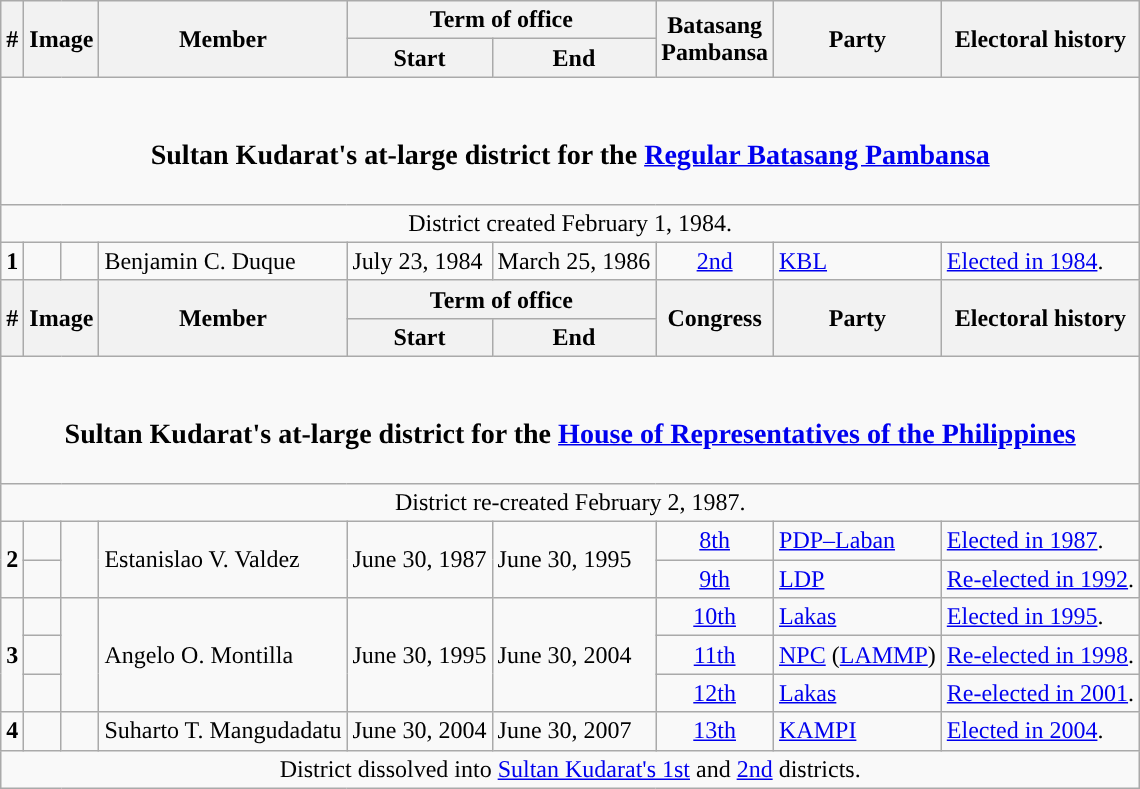<table class=wikitable>
<tr>
<th rowspan="2">#</th>
<th rowspan="2" colspan=2>Image</th>
<th rowspan="2">Member</th>
<th colspan=2>Term of office</th>
<th rowspan="2">Batasang<br>Pambansa</th>
<th rowspan="2">Party</th>
<th rowspan="2">Electoral history</th>
</tr>
<tr>
<th>Start</th>
<th>End</th>
</tr>
<tr>
<td colspan="9" style="text-align:center;"><br><h3>Sultan Kudarat's at-large district for the <a href='#'>Regular Batasang Pambansa</a></h3></td>
</tr>
<tr>
<td colspan="9" style="text-align:center;">District created February 1, 1984.</td>
</tr>
<tr>
<td style="text-align:center;"><strong>1</strong></td>
<td style="color:inherit;background:"></td>
<td></td>
<td>Benjamin C. Duque</td>
<td>July 23, 1984</td>
<td>March 25, 1986</td>
<td style="text-align:center;"><a href='#'>2nd</a></td>
<td><a href='#'>KBL</a></td>
<td><a href='#'>Elected in 1984</a>.</td>
</tr>
<tr>
<th rowspan="2">#</th>
<th rowspan="2" colspan=2>Image</th>
<th rowspan="2">Member</th>
<th colspan=2>Term of office</th>
<th rowspan="2">Congress</th>
<th rowspan="2">Party</th>
<th rowspan="2">Electoral history</th>
</tr>
<tr>
<th>Start</th>
<th>End</th>
</tr>
<tr>
<td colspan="9" style="text-align:center;"><br><h3>Sultan Kudarat's at-large district for the <a href='#'>House of Representatives of the Philippines</a></h3></td>
</tr>
<tr>
<td colspan="9" style="text-align:center;">District re-created February 2, 1987.</td>
</tr>
<tr>
<td rowspan="2" style="text-align:center;"><strong>2</strong></td>
<td style="color:inherit;background:"></td>
<td rowspan="2"></td>
<td rowspan="2">Estanislao V. Valdez</td>
<td rowspan="2">June 30, 1987</td>
<td rowspan="2">June 30, 1995</td>
<td style="text-align:center;"><a href='#'>8th</a></td>
<td><a href='#'>PDP–Laban</a></td>
<td><a href='#'>Elected in 1987</a>.</td>
</tr>
<tr>
<td style="color:inherit;background:"></td>
<td style="text-align:center;"><a href='#'>9th</a></td>
<td><a href='#'>LDP</a></td>
<td><a href='#'>Re-elected in 1992</a>.</td>
</tr>
<tr>
<td rowspan="3" style="text-align:center;"><strong>3</strong></td>
<td style="color:inherit;background:"></td>
<td rowspan="3"></td>
<td rowspan="3">Angelo O. Montilla</td>
<td rowspan="3">June 30, 1995</td>
<td rowspan="3">June 30, 2004</td>
<td style="text-align:center;"><a href='#'>10th</a></td>
<td><a href='#'>Lakas</a></td>
<td><a href='#'>Elected in 1995</a>.</td>
</tr>
<tr>
<td style="color:inherit;background:"></td>
<td style="text-align:center;"><a href='#'>11th</a></td>
<td><a href='#'>NPC</a> (<a href='#'>LAMMP</a>)</td>
<td><a href='#'>Re-elected in 1998</a>.</td>
</tr>
<tr>
<td style="color:inherit;background:"></td>
<td style="text-align:center;"><a href='#'>12th</a></td>
<td><a href='#'>Lakas</a></td>
<td><a href='#'>Re-elected in 2001</a>.</td>
</tr>
<tr>
<td style="text-align:center;"><strong>4</strong></td>
<td style="color:inherit;background:"></td>
<td></td>
<td>Suharto T. Mangudadatu</td>
<td>June 30, 2004</td>
<td>June 30, 2007</td>
<td style="text-align:center;"><a href='#'>13th</a></td>
<td><a href='#'>KAMPI</a></td>
<td><a href='#'>Elected in 2004</a>.</td>
</tr>
<tr>
<td colspan="9" style="text-align:center;">District dissolved into <a href='#'>Sultan Kudarat's 1st</a> and <a href='#'>2nd</a> districts.</td>
</tr>
</table>
